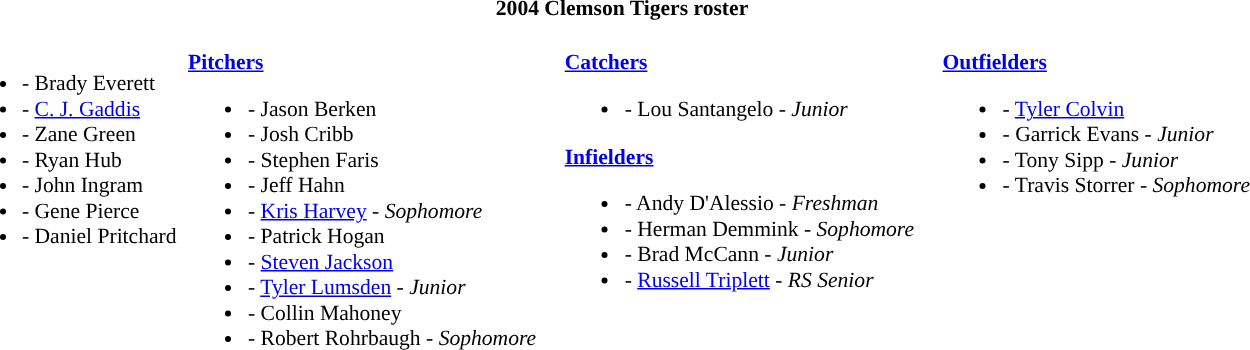<table class="toccolours" style="border-collapse:collapse; font-size:90%;">
<tr>
<th colspan="9">2004 Clemson Tigers roster</th>
</tr>
<tr>
</tr>
<tr>
<td width="03"> </td>
<td valign="top"><br><ul><li>- Brady Everett</li><li>- <a href='#'>C. J. Gaddis</a></li><li>- Zane Green</li><li>- Ryan Hub</li><li>- John Ingram</li><li>- Gene Pierce</li><li>- Daniel Pritchard</li></ul></td>
<td width="03"> </td>
<td valign="top"><br><strong><a href='#'>Pitchers</a></strong><ul><li>- Jason Berken</li><li>- Josh Cribb</li><li>- Stephen Faris</li><li>- Jeff Hahn</li><li>- <a href='#'>Kris Harvey</a> - <em>Sophomore</em></li><li>- Patrick Hogan</li><li>- <a href='#'>Steven Jackson</a></li><li>- <a href='#'>Tyler Lumsden</a> - <em>Junior</em></li><li>- Collin Mahoney</li><li>- Robert Rohrbaugh - <em>Sophomore</em></li></ul></td>
<td width="15"> </td>
<td valign="top"><br><strong><a href='#'>Catchers</a></strong><ul><li>- Lou Santangelo - <em>Junior</em></li></ul><strong><a href='#'>Infielders</a></strong><ul><li>- Andy D'Alessio - <em>Freshman</em></li><li>- Herman Demmink - <em>Sophomore</em></li><li>- Brad McCann - <em>Junior</em></li><li>- <a href='#'>Russell Triplett</a> - <em>RS Senior</em></li></ul></td>
<td width="15"> </td>
<td valign="top"><br><strong><a href='#'>Outfielders</a></strong><ul><li>- <a href='#'>Tyler Colvin</a></li><li>- Garrick Evans - <em>Junior</em></li><li>- Tony Sipp - <em>Junior</em></li><li>- Travis Storrer - <em>Sophomore</em></li></ul></td>
<td width="25"> </td>
</tr>
</table>
